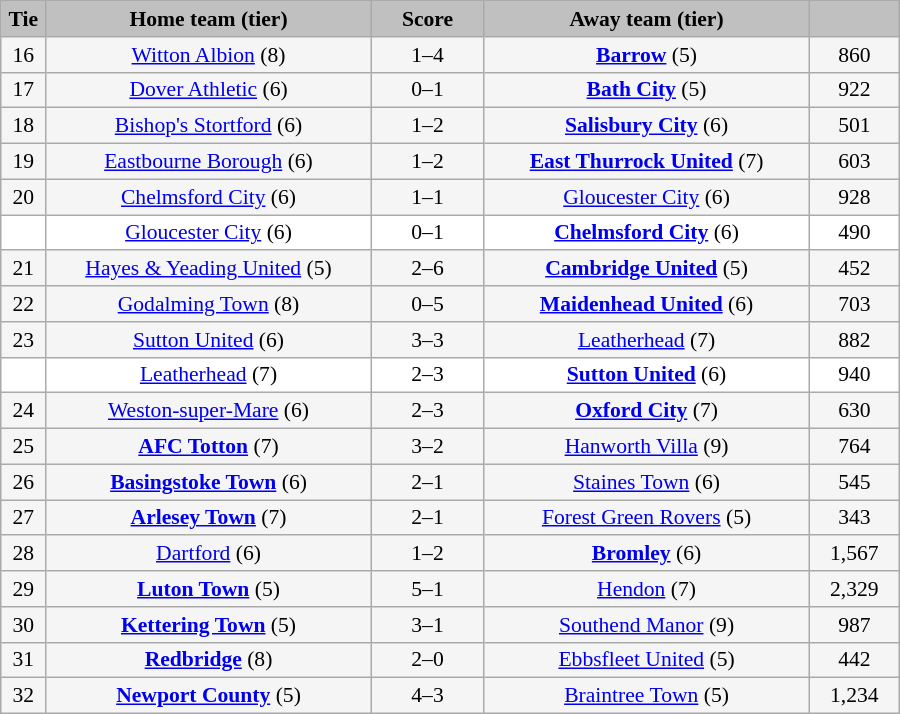<table class="wikitable" style="width: 600px; background:WhiteSmoke; text-align:center; font-size:90%">
<tr>
<td scope="col" style="width:  5.00%; background:silver;"><strong>Tie</strong></td>
<td scope="col" style="width: 36.25%; background:silver;"><strong>Home team (tier)</strong></td>
<td scope="col" style="width: 12.50%; background:silver;"><strong>Score</strong></td>
<td scope="col" style="width: 36.25%; background:silver;"><strong>Away team (tier)</strong></td>
<td scope="col" style="width: 10.00%; background:silver;"><strong></strong></td>
</tr>
<tr>
<td>16</td>
<td><a href='#'>Witton Albion</a> (8)</td>
<td>1–4</td>
<td><strong><a href='#'>Barrow</a></strong> (5)</td>
<td>860</td>
</tr>
<tr>
<td>17</td>
<td><a href='#'>Dover Athletic</a> (6)</td>
<td>0–1</td>
<td><strong><a href='#'>Bath City</a></strong> (5)</td>
<td>922</td>
</tr>
<tr>
<td>18</td>
<td><a href='#'>Bishop's Stortford</a> (6)</td>
<td>1–2</td>
<td><strong><a href='#'>Salisbury City</a></strong> (6)</td>
<td>501</td>
</tr>
<tr>
<td>19</td>
<td><a href='#'>Eastbourne Borough</a> (6)</td>
<td>1–2</td>
<td><strong><a href='#'>East Thurrock United</a></strong> (7)</td>
<td>603</td>
</tr>
<tr>
<td>20</td>
<td><a href='#'>Chelmsford City</a> (6)</td>
<td>1–1</td>
<td><a href='#'>Gloucester City</a> (6)</td>
<td>928</td>
</tr>
<tr style="background:white;">
<td><em></em></td>
<td><a href='#'>Gloucester City</a> (6)</td>
<td>0–1</td>
<td><strong><a href='#'>Chelmsford City</a></strong> (6)</td>
<td>490</td>
</tr>
<tr>
<td>21</td>
<td><a href='#'>Hayes & Yeading United</a> (5)</td>
<td>2–6</td>
<td><strong><a href='#'>Cambridge United</a></strong> (5)</td>
<td>452</td>
</tr>
<tr>
<td>22</td>
<td><a href='#'>Godalming Town</a> (8)</td>
<td>0–5</td>
<td><strong><a href='#'>Maidenhead United</a></strong> (6)</td>
<td>703</td>
</tr>
<tr>
<td>23</td>
<td><a href='#'>Sutton United</a> (6)</td>
<td>3–3</td>
<td><a href='#'>Leatherhead</a> (7)</td>
<td>882</td>
</tr>
<tr style="background:white;">
<td><em></em></td>
<td><a href='#'>Leatherhead</a> (7)</td>
<td>2–3 </td>
<td><strong><a href='#'>Sutton United</a></strong> (6)</td>
<td>940</td>
</tr>
<tr>
<td>24</td>
<td><a href='#'>Weston-super-Mare</a> (6)</td>
<td>2–3</td>
<td><strong><a href='#'>Oxford City</a></strong> (7)</td>
<td>630</td>
</tr>
<tr>
<td>25</td>
<td><strong><a href='#'>AFC Totton</a></strong> (7)</td>
<td>3–2</td>
<td><a href='#'>Hanworth Villa</a> (9)</td>
<td>764</td>
</tr>
<tr>
<td>26</td>
<td><strong><a href='#'>Basingstoke Town</a></strong> (6)</td>
<td>2–1</td>
<td><a href='#'>Staines Town</a> (6)</td>
<td>545</td>
</tr>
<tr>
<td>27</td>
<td><strong><a href='#'>Arlesey Town</a></strong> (7)</td>
<td>2–1</td>
<td><a href='#'>Forest Green Rovers</a> (5)</td>
<td>343</td>
</tr>
<tr>
<td>28</td>
<td><a href='#'>Dartford</a> (6)</td>
<td>1–2</td>
<td><strong><a href='#'>Bromley</a></strong> (6)</td>
<td>1,567</td>
</tr>
<tr>
<td>29</td>
<td><strong><a href='#'>Luton Town</a></strong> (5)</td>
<td>5–1</td>
<td><a href='#'>Hendon</a> (7)</td>
<td>2,329</td>
</tr>
<tr>
<td>30</td>
<td><strong><a href='#'>Kettering Town</a></strong> (5)</td>
<td>3–1</td>
<td><a href='#'>Southend Manor</a> (9)</td>
<td>987</td>
</tr>
<tr>
<td>31</td>
<td><strong><a href='#'>Redbridge</a></strong> (8)</td>
<td>2–0</td>
<td><a href='#'>Ebbsfleet United</a> (5)</td>
<td>442</td>
</tr>
<tr>
<td>32</td>
<td><strong><a href='#'>Newport County</a></strong> (5)</td>
<td>4–3</td>
<td><a href='#'>Braintree Town</a> (5)</td>
<td>1,234</td>
</tr>
</table>
